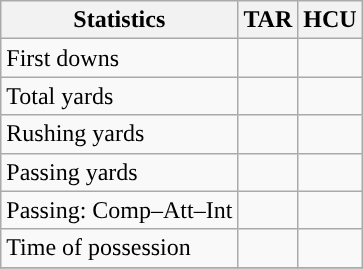<table class="wikitable" style="float: left;">
<tr>
<th>Statistics</th>
<th>TAR</th>
<th>HCU</th>
</tr>
<tr>
<td>First downs</td>
<td></td>
<td></td>
</tr>
<tr>
<td>Total yards</td>
<td></td>
<td></td>
</tr>
<tr>
<td>Rushing yards</td>
<td></td>
<td></td>
</tr>
<tr>
<td>Passing yards</td>
<td></td>
<td></td>
</tr>
<tr>
<td>Passing: Comp–Att–Int</td>
<td></td>
<td></td>
</tr>
<tr>
<td>Time of possession</td>
<td></td>
<td></td>
</tr>
<tr>
</tr>
</table>
